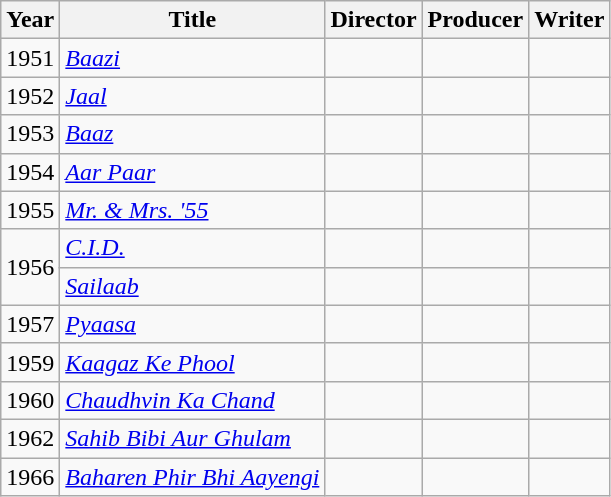<table class="wikitable sortable ">
<tr>
<th>Year</th>
<th>Title</th>
<th>Director</th>
<th>Producer</th>
<th>Writer</th>
</tr>
<tr>
<td style="text-align:center;">1951</td>
<td><em><a href='#'>Baazi</a></em></td>
<td></td>
<td></td>
<td></td>
</tr>
<tr>
<td style="text-align:center;">1952</td>
<td><em><a href='#'>Jaal</a></em></td>
<td></td>
<td></td>
<td></td>
</tr>
<tr>
<td style="text-align:center;">1953</td>
<td><em><a href='#'>Baaz</a></em></td>
<td></td>
<td></td>
<td></td>
</tr>
<tr>
<td style="text-align:center;">1954</td>
<td><em><a href='#'>Aar Paar</a></em></td>
<td></td>
<td></td>
<td></td>
</tr>
<tr>
<td style="text-align:center;">1955</td>
<td><em><a href='#'>Mr. & Mrs. '55</a></em></td>
<td></td>
<td></td>
<td></td>
</tr>
<tr>
<td style="text-align:center;" rowspan=2>1956</td>
<td><em><a href='#'>C.I.D.</a></em></td>
<td></td>
<td></td>
<td></td>
</tr>
<tr>
<td><em><a href='#'>Sailaab</a></em></td>
<td></td>
<td></td>
<td></td>
</tr>
<tr>
<td style="text-align:center;">1957</td>
<td><em><a href='#'>Pyaasa</a></em></td>
<td></td>
<td></td>
<td></td>
</tr>
<tr>
<td style="text-align:center;">1959</td>
<td><em><a href='#'>Kaagaz Ke Phool</a></em></td>
<td></td>
<td></td>
<td></td>
</tr>
<tr>
<td style="text-align:center;">1960</td>
<td><em><a href='#'>Chaudhvin Ka Chand</a></em></td>
<td></td>
<td></td>
<td></td>
</tr>
<tr>
<td style="text-align:center;">1962</td>
<td><em><a href='#'>Sahib Bibi Aur Ghulam</a></em></td>
<td></td>
<td></td>
<td></td>
</tr>
<tr>
<td style="text-align:center;">1966</td>
<td><em><a href='#'>Baharen Phir Bhi Aayengi</a></em></td>
<td></td>
<td></td>
<td></td>
</tr>
</table>
